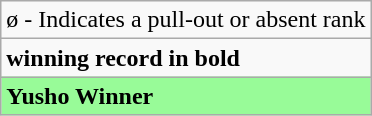<table class="wikitable">
<tr>
<td>ø - Indicates a pull-out or absent rank</td>
</tr>
<tr>
<td><strong>winning record in bold</strong></td>
</tr>
<tr>
<td style="background: PaleGreen;"><strong>Yusho Winner</strong></td>
</tr>
</table>
